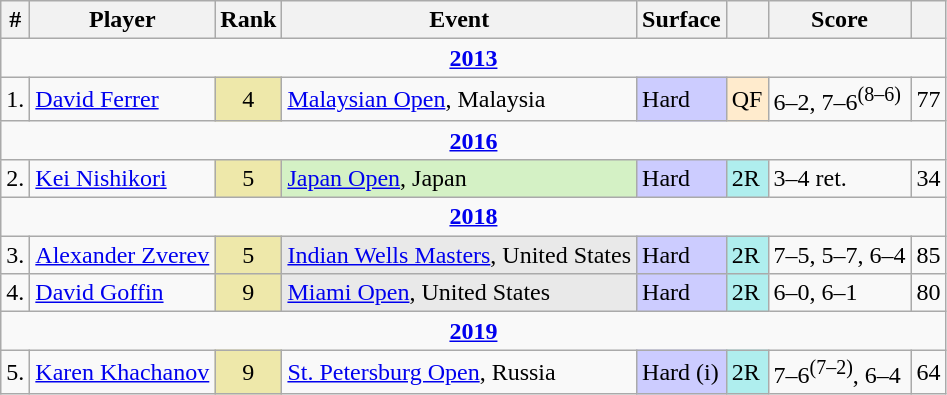<table class="wikitable sortable">
<tr>
<th>#</th>
<th>Player</th>
<th>Rank</th>
<th>Event</th>
<th>Surface</th>
<th></th>
<th>Score</th>
<th></th>
</tr>
<tr>
<td colspan="8" style="text-align:center;"><strong><a href='#'>2013</a></strong></td>
</tr>
<tr>
<td>1.</td>
<td> <a href='#'>David Ferrer</a></td>
<td style=text-align:center bgcolor=EEE8AA>4</td>
<td><a href='#'>Malaysian Open</a>, Malaysia</td>
<td bgcolor=CCCCFF>Hard</td>
<td bgcolor=ffebcd>QF</td>
<td>6–2, 7–6<sup>(8–6)</sup></td>
<td style=text-align:center>77</td>
</tr>
<tr>
<td colspan="8" style="text-align:center;"><strong><a href='#'>2016</a></strong></td>
</tr>
<tr>
<td>2.</td>
<td> <a href='#'>Kei Nishikori</a></td>
<td style=text-align:center bgcolor=EEE8AA>5</td>
<td bgcolor=d4f1c5><a href='#'>Japan Open</a>, Japan</td>
<td bgcolor=CCCCFF>Hard</td>
<td bgcolor=afeeee>2R</td>
<td>3–4 ret.</td>
<td style=text-align:center>34</td>
</tr>
<tr>
<td colspan="8" style="text-align:center;"><strong><a href='#'>2018</a></strong></td>
</tr>
<tr>
<td>3.</td>
<td> <a href='#'>Alexander Zverev</a></td>
<td style=text-align:center bgcolor=EEE8AA>5</td>
<td style="background:#e9e9e9;"><a href='#'>Indian Wells Masters</a>, United States</td>
<td style="background:#ccf;">Hard</td>
<td bgcolor=afeeee>2R</td>
<td>7–5, 5–7, 6–4</td>
<td style=text-align:center>85</td>
</tr>
<tr>
<td>4.</td>
<td> <a href='#'>David Goffin</a></td>
<td style=text-align:center bgcolor=EEE8AA>9</td>
<td style="background:#e9e9e9;"><a href='#'>Miami Open</a>, United States</td>
<td style="background:#ccf;">Hard</td>
<td bgcolor=afeeee>2R</td>
<td>6–0, 6–1</td>
<td style=text-align:center>80</td>
</tr>
<tr>
<td colspan="8" style="text-align:center;"><strong><a href='#'>2019</a></strong></td>
</tr>
<tr>
<td>5.</td>
<td> <a href='#'>Karen Khachanov</a></td>
<td style=text-align:center bgcolor=EEE8AA>9</td>
<td><a href='#'>St. Petersburg Open</a>, Russia</td>
<td style="background:#ccf;">Hard (i)</td>
<td bgcolor=afeeee>2R</td>
<td>7–6<sup>(7–2)</sup>, 6–4</td>
<td style=text-align:center>64</td>
</tr>
</table>
